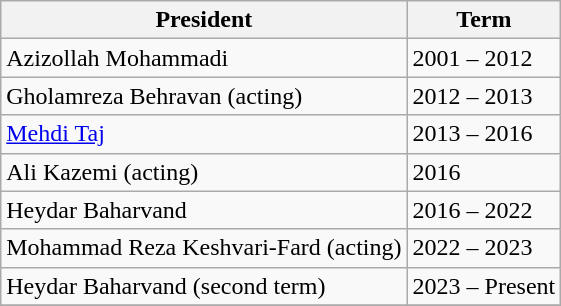<table class="wikitable">
<tr>
<th>President</th>
<th>Term</th>
</tr>
<tr>
<td>Azizollah Mohammadi</td>
<td>2001 – 2012</td>
</tr>
<tr>
<td>Gholamreza Behravan  (acting)</td>
<td>2012 – 2013</td>
</tr>
<tr>
<td><a href='#'>Mehdi Taj</a></td>
<td>2013 – 2016</td>
</tr>
<tr>
<td>Ali Kazemi (acting)</td>
<td>2016</td>
</tr>
<tr>
<td>Heydar Baharvand</td>
<td>2016 – 2022</td>
</tr>
<tr>
<td>Mohammad Reza Keshvari-Fard (acting)</td>
<td>2022 – 2023</td>
</tr>
<tr>
<td>Heydar Baharvand (second term)</td>
<td>2023 – Present</td>
</tr>
<tr>
</tr>
</table>
